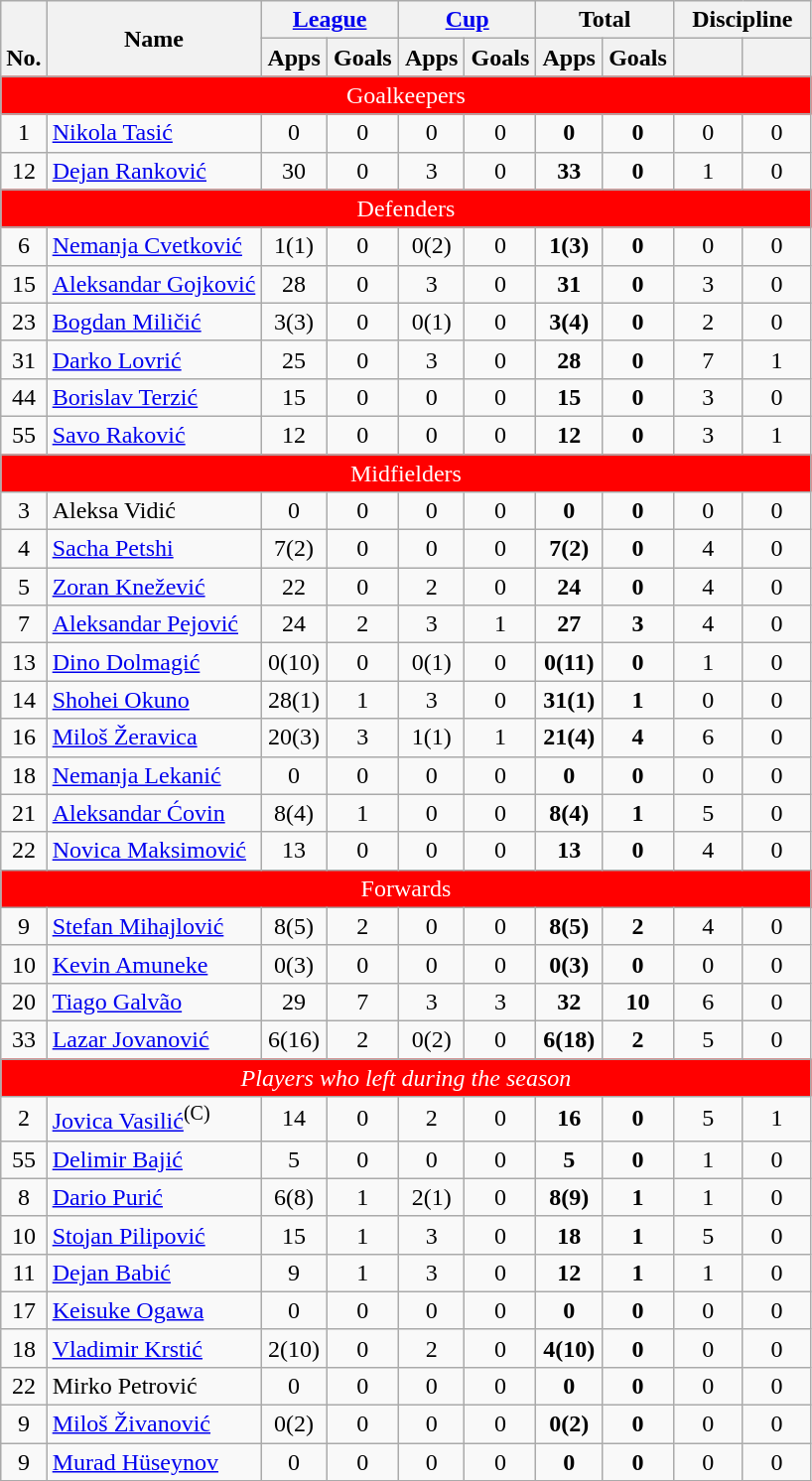<table class="wikitable" style="text-align:center">
<tr>
<th rowspan=2 valign="bottom">No.</th>
<th rowspan=2>Name</th>
<th colspan=2 width="85"><a href='#'>League</a></th>
<th colspan=2 width="85"><a href='#'>Cup</a></th>
<th colspan=2 width="85">Total</th>
<th colspan=2 width="85">Discipline</th>
</tr>
<tr>
<th>Apps</th>
<th>Goals</th>
<th>Apps</th>
<th>Goals</th>
<th>Apps</th>
<th>Goals</th>
<th></th>
<th></th>
</tr>
<tr>
<td style="background: red;color:white" align=center colspan=15>Goalkeepers</td>
</tr>
<tr>
<td>1</td>
<td align=left> <a href='#'>Nikola Tasić</a></td>
<td>0</td>
<td>0</td>
<td>0</td>
<td>0</td>
<td><strong>0</strong></td>
<td><strong>0</strong></td>
<td>0</td>
<td>0</td>
</tr>
<tr>
<td>12</td>
<td align=left> <a href='#'>Dejan Ranković</a></td>
<td>30</td>
<td>0</td>
<td>3</td>
<td>0</td>
<td><strong>33</strong></td>
<td><strong>0</strong></td>
<td>1</td>
<td>0</td>
</tr>
<tr>
<td align=center colspan=15 style="background: red;color:white">Defenders</td>
</tr>
<tr>
<td>6</td>
<td align=left> <a href='#'>Nemanja Cvetković</a></td>
<td>1(1)</td>
<td>0</td>
<td>0(2)</td>
<td>0</td>
<td><strong>1(3)</strong></td>
<td><strong>0</strong></td>
<td>0</td>
<td>0</td>
</tr>
<tr>
<td>15</td>
<td align=left> <a href='#'>Aleksandar Gojković</a></td>
<td>28</td>
<td>0</td>
<td>3</td>
<td>0</td>
<td><strong>31</strong></td>
<td><strong>0</strong></td>
<td>3</td>
<td>0</td>
</tr>
<tr>
<td>23</td>
<td align=left> <a href='#'>Bogdan Miličić</a></td>
<td>3(3)</td>
<td>0</td>
<td>0(1)</td>
<td>0</td>
<td><strong>3(4)</strong></td>
<td><strong>0</strong></td>
<td>2</td>
<td>0</td>
</tr>
<tr>
<td>31</td>
<td align=left> <a href='#'>Darko Lovrić</a></td>
<td>25</td>
<td>0</td>
<td>3</td>
<td>0</td>
<td><strong>28</strong></td>
<td><strong>0</strong></td>
<td>7</td>
<td>1</td>
</tr>
<tr>
<td>44</td>
<td align=left> <a href='#'>Borislav Terzić</a></td>
<td>15</td>
<td>0</td>
<td>0</td>
<td>0</td>
<td><strong>15</strong></td>
<td><strong>0</strong></td>
<td>3</td>
<td>0</td>
</tr>
<tr>
<td>55</td>
<td align=left> <a href='#'>Savo Raković</a></td>
<td>12</td>
<td>0</td>
<td>0</td>
<td>0</td>
<td><strong>12</strong></td>
<td><strong>0</strong></td>
<td>3</td>
<td>1</td>
</tr>
<tr>
<td align=center colspan=15 style="background: red;color:white">Midfielders</td>
</tr>
<tr>
<td>3</td>
<td align=left> Aleksa Vidić</td>
<td>0</td>
<td>0</td>
<td>0</td>
<td>0</td>
<td><strong>0</strong></td>
<td><strong>0</strong></td>
<td>0</td>
<td>0</td>
</tr>
<tr>
<td>4</td>
<td align=left> <a href='#'>Sacha Petshi</a></td>
<td>7(2)</td>
<td>0</td>
<td>0</td>
<td>0</td>
<td><strong>7(2)</strong></td>
<td><strong>0</strong></td>
<td>4</td>
<td>0</td>
</tr>
<tr>
<td>5</td>
<td align=left> <a href='#'>Zoran Knežević</a></td>
<td>22</td>
<td>0</td>
<td>2</td>
<td>0</td>
<td><strong>24</strong></td>
<td><strong>0</strong></td>
<td>4</td>
<td>0</td>
</tr>
<tr>
<td>7</td>
<td align=left> <a href='#'>Aleksandar Pejović</a></td>
<td>24</td>
<td>2</td>
<td>3</td>
<td>1</td>
<td><strong>27</strong></td>
<td><strong>3</strong></td>
<td>4</td>
<td>0</td>
</tr>
<tr>
<td>13</td>
<td align=left> <a href='#'>Dino Dolmagić</a></td>
<td>0(10)</td>
<td>0</td>
<td>0(1)</td>
<td>0</td>
<td><strong>0(11)</strong></td>
<td><strong>0</strong></td>
<td>1</td>
<td>0</td>
</tr>
<tr>
<td>14</td>
<td align=left> <a href='#'>Shohei Okuno</a></td>
<td>28(1)</td>
<td>1</td>
<td>3</td>
<td>0</td>
<td><strong>31(1)</strong></td>
<td><strong>1</strong></td>
<td>0</td>
<td>0</td>
</tr>
<tr>
<td>16</td>
<td align=left> <a href='#'>Miloš Žeravica</a></td>
<td>20(3)</td>
<td>3</td>
<td>1(1)</td>
<td>1</td>
<td><strong>21(4)</strong></td>
<td><strong>4</strong></td>
<td>6</td>
<td>0</td>
</tr>
<tr>
<td>18</td>
<td align=left> <a href='#'>Nemanja Lekanić</a></td>
<td>0</td>
<td>0</td>
<td>0</td>
<td>0</td>
<td><strong>0</strong></td>
<td><strong>0</strong></td>
<td>0</td>
<td>0</td>
</tr>
<tr>
<td>21</td>
<td align=left> <a href='#'>Aleksandar Ćovin</a></td>
<td>8(4)</td>
<td>1</td>
<td>0</td>
<td>0</td>
<td><strong>8(4)</strong></td>
<td><strong>1</strong></td>
<td>5</td>
<td>0</td>
</tr>
<tr>
<td>22</td>
<td align=left> <a href='#'>Novica Maksimović</a></td>
<td>13</td>
<td>0</td>
<td>0</td>
<td>0</td>
<td><strong>13</strong></td>
<td><strong>0</strong></td>
<td>4</td>
<td>0</td>
</tr>
<tr>
<td align=center colspan=15 style="background: red;color:white">Forwards</td>
</tr>
<tr>
<td>9</td>
<td align=left>  <a href='#'>Stefan Mihajlović</a></td>
<td>8(5)</td>
<td>2</td>
<td>0</td>
<td>0</td>
<td><strong>8(5)</strong></td>
<td><strong>2</strong></td>
<td>4</td>
<td>0</td>
</tr>
<tr>
<td>10</td>
<td align=left> <a href='#'>Kevin Amuneke</a></td>
<td>0(3)</td>
<td>0</td>
<td>0</td>
<td>0</td>
<td><strong>0(3)</strong></td>
<td><strong>0</strong></td>
<td>0</td>
<td>0</td>
</tr>
<tr>
<td>20</td>
<td align=left> <a href='#'>Tiago Galvão</a></td>
<td>29</td>
<td>7</td>
<td>3</td>
<td>3</td>
<td><strong>32</strong></td>
<td><strong>10</strong></td>
<td>6</td>
<td>0</td>
</tr>
<tr>
<td>33</td>
<td align=left>  <a href='#'>Lazar Jovanović</a></td>
<td>6(16)</td>
<td>2</td>
<td>0(2)</td>
<td>0</td>
<td><strong>6(18)</strong></td>
<td><strong>2</strong></td>
<td>5</td>
<td>0</td>
</tr>
<tr>
<td align=center colspan=15 style="background: red;color:white"><em>Players who left during the season</em></td>
</tr>
<tr>
<td>2</td>
<td align=left> <a href='#'>Jovica Vasilić</a><sup>(C)</sup></td>
<td>14</td>
<td>0</td>
<td>2</td>
<td>0</td>
<td><strong>16</strong></td>
<td><strong>0</strong></td>
<td>5</td>
<td>1</td>
</tr>
<tr>
<td>55</td>
<td align=left> <a href='#'>Delimir Bajić</a></td>
<td>5</td>
<td>0</td>
<td>0</td>
<td>0</td>
<td><strong>5</strong></td>
<td><strong>0</strong></td>
<td>1</td>
<td>0</td>
</tr>
<tr>
<td>8</td>
<td align=left> <a href='#'>Dario Purić</a></td>
<td>6(8)</td>
<td>1</td>
<td>2(1)</td>
<td>0</td>
<td><strong>8(9)</strong></td>
<td><strong>1</strong></td>
<td>1</td>
<td>0</td>
</tr>
<tr>
<td>10</td>
<td align=left> <a href='#'>Stojan Pilipović</a></td>
<td>15</td>
<td>1</td>
<td>3</td>
<td>0</td>
<td><strong>18</strong></td>
<td><strong>1</strong></td>
<td>5</td>
<td>0</td>
</tr>
<tr>
<td>11</td>
<td align=left> <a href='#'>Dejan Babić</a></td>
<td>9</td>
<td>1</td>
<td>3</td>
<td>0</td>
<td><strong>12</strong></td>
<td><strong>1</strong></td>
<td>1</td>
<td>0</td>
</tr>
<tr>
<td>17</td>
<td align=left>  <a href='#'>Keisuke Ogawa</a></td>
<td>0</td>
<td>0</td>
<td>0</td>
<td>0</td>
<td><strong>0</strong></td>
<td><strong>0</strong></td>
<td>0</td>
<td>0</td>
</tr>
<tr>
<td>18</td>
<td align=left> <a href='#'>Vladimir Krstić</a></td>
<td>2(10)</td>
<td>0</td>
<td>2</td>
<td>0</td>
<td><strong>4(10)</strong></td>
<td><strong>0</strong></td>
<td>0</td>
<td>0</td>
</tr>
<tr>
<td>22</td>
<td align=left> Mirko Petrović</td>
<td>0</td>
<td>0</td>
<td>0</td>
<td>0</td>
<td><strong>0</strong></td>
<td><strong>0</strong></td>
<td>0</td>
<td>0</td>
</tr>
<tr>
<td>9</td>
<td align=left>  <a href='#'>Miloš Živanović</a></td>
<td>0(2)</td>
<td>0</td>
<td>0</td>
<td>0</td>
<td><strong>0(2)</strong></td>
<td><strong>0</strong></td>
<td>0</td>
<td>0</td>
</tr>
<tr>
<td>9</td>
<td align=left>  <a href='#'>Murad Hüseynov</a></td>
<td>0</td>
<td>0</td>
<td>0</td>
<td>0</td>
<td><strong>0</strong></td>
<td><strong>0</strong></td>
<td>0</td>
<td>0</td>
</tr>
<tr>
</tr>
</table>
